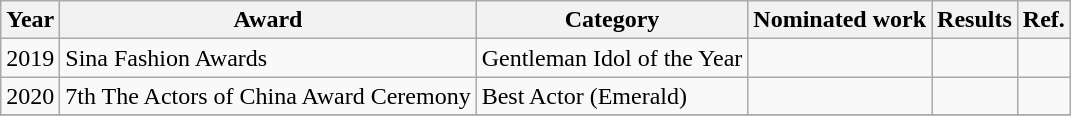<table class="wikitable">
<tr>
<th>Year</th>
<th>Award</th>
<th>Category</th>
<th>Nominated work</th>
<th>Results</th>
<th>Ref.</th>
</tr>
<tr>
<td>2019</td>
<td>Sina Fashion Awards</td>
<td>Gentleman Idol of the Year</td>
<td></td>
<td></td>
<td></td>
</tr>
<tr>
<td>2020</td>
<td>7th The Actors of China Award Ceremony</td>
<td>Best Actor (Emerald)</td>
<td></td>
<td></td>
<td></td>
</tr>
<tr>
</tr>
</table>
